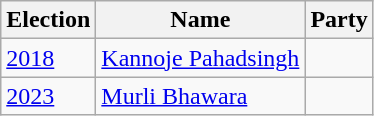<table class="wikitable sortable">
<tr>
<th>Election</th>
<th>Name</th>
<th colspan=2>Party</th>
</tr>
<tr>
<td><a href='#'>2018</a></td>
<td><a href='#'>Kannoje Pahadsingh</a></td>
<td></td>
</tr>
<tr>
<td><a href='#'>2023</a></td>
<td><a href='#'>Murli Bhawara</a></td>
</tr>
</table>
